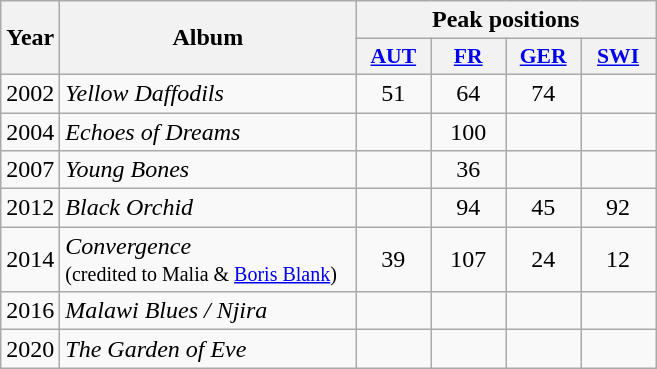<table class="wikitable">
<tr>
<th rowspan="2" style="text-align:center; width:10px;">Year</th>
<th rowspan="2" style="text-align:center; width:190px;">Album</th>
<th colspan="4" style="text-align:center; width:20px;">Peak positions</th>
</tr>
<tr>
<th scope="col" style="width:3em;font-size:90%;"><a href='#'>AUT</a><br></th>
<th scope="col" style="width:3em;font-size:90%;"><a href='#'>FR</a><br></th>
<th scope="col" style="width:3em;font-size:90%;"><a href='#'>GER</a><br></th>
<th scope="col" style="width:3em;font-size:90%;"><a href='#'>SWI</a><br></th>
</tr>
<tr>
<td style="text-align:center;">2002</td>
<td><em>Yellow Daffodils</em></td>
<td style="text-align:center;">51</td>
<td style="text-align:center;">64</td>
<td style="text-align:center;">74</td>
<td style="text-align:center;"></td>
</tr>
<tr>
<td style="text-align:center;">2004</td>
<td><em>Echoes of Dreams</em></td>
<td style="text-align:center;"></td>
<td style="text-align:center;">100</td>
<td style="text-align:center;"></td>
<td style="text-align:center;"></td>
</tr>
<tr>
<td style="text-align:center;">2007</td>
<td><em>Young Bones</em></td>
<td style="text-align:center;"></td>
<td style="text-align:center;">36</td>
<td style="text-align:center;"></td>
<td style="text-align:center;"></td>
</tr>
<tr>
<td style="text-align:center;">2012</td>
<td><em>Black Orchid</em></td>
<td style="text-align:center;"></td>
<td style="text-align:center;">94</td>
<td style="text-align:center;">45</td>
<td style="text-align:center;">92</td>
</tr>
<tr>
<td style="text-align:center;">2014</td>
<td><em>Convergence</em> <br><small>(credited to Malia & <a href='#'>Boris Blank</a>)</small></td>
<td style="text-align:center;">39</td>
<td style="text-align:center;">107</td>
<td style="text-align:center;">24</td>
<td style="text-align:center;">12</td>
</tr>
<tr>
<td style="text-align:center;">2016</td>
<td><em>Malawi Blues / Njira</em></td>
<td style="text-align:center;"></td>
<td style="text-align:center;"></td>
<td style="text-align:center;"></td>
<td style="text-align:center;"></td>
</tr>
<tr>
<td style="text-align:center;">2020</td>
<td><em>The Garden of Eve</em></td>
<td style="text-align:center;"></td>
<td style="text-align:center;"></td>
<td style="text-align:center;"></td>
<td style="text-align:center;"></td>
</tr>
</table>
